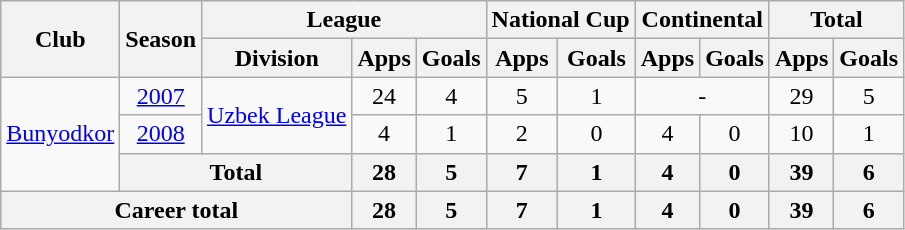<table class="wikitable" style="text-align: center;">
<tr>
<th rowspan="2">Club</th>
<th rowspan="2">Season</th>
<th colspan="3">League</th>
<th colspan="2">National Cup</th>
<th colspan="2">Continental</th>
<th colspan="2">Total</th>
</tr>
<tr>
<th>Division</th>
<th>Apps</th>
<th>Goals</th>
<th>Apps</th>
<th>Goals</th>
<th>Apps</th>
<th>Goals</th>
<th>Apps</th>
<th>Goals</th>
</tr>
<tr>
<td rowspan="3" valign="center"><a href='#'>Bunyodkor</a></td>
<td><a href='#'>2007</a></td>
<td rowspan="2" valign="center"><a href='#'>Uzbek League</a></td>
<td>24</td>
<td>4</td>
<td>5</td>
<td>1</td>
<td colspan="2">-</td>
<td>29</td>
<td>5</td>
</tr>
<tr>
<td><a href='#'>2008</a></td>
<td>4</td>
<td>1</td>
<td>2</td>
<td>0</td>
<td>4</td>
<td>0</td>
<td>10</td>
<td>1</td>
</tr>
<tr>
<th colspan="2">Total</th>
<th>28</th>
<th>5</th>
<th>7</th>
<th>1</th>
<th>4</th>
<th>0</th>
<th>39</th>
<th>6</th>
</tr>
<tr>
<th colspan="3">Career total</th>
<th>28</th>
<th>5</th>
<th>7</th>
<th>1</th>
<th>4</th>
<th>0</th>
<th>39</th>
<th>6</th>
</tr>
</table>
